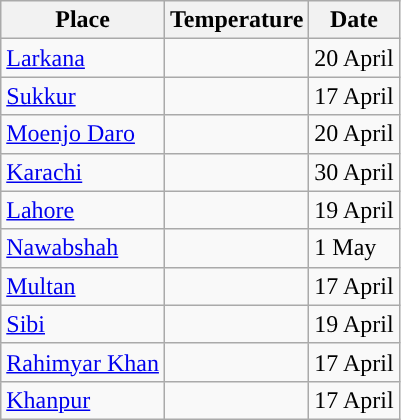<table class="wikitable sortable">
<tr>
<th>Place</th>
<th>Temperature</th>
<th>Date</th>
</tr>
<tr>
<td><a href='#'>Larkana</a></td>
<td></td>
<td>20 April</td>
</tr>
<tr>
<td><a href='#'>Sukkur</a></td>
<td></td>
<td>17 April</td>
</tr>
<tr>
<td><a href='#'>Moenjo Daro</a></td>
<td></td>
<td>20 April</td>
</tr>
<tr>
<td><a href='#'>Karachi</a></td>
<td></td>
<td>30 April</td>
</tr>
<tr>
<td><a href='#'>Lahore</a></td>
<td></td>
<td>19 April</td>
</tr>
<tr>
<td><a href='#'>Nawabshah</a></td>
<td></td>
<td>1 May</td>
</tr>
<tr>
<td><a href='#'>Multan</a></td>
<td></td>
<td>17 April</td>
</tr>
<tr>
<td><a href='#'>Sibi</a></td>
<td></td>
<td>19 April</td>
</tr>
<tr>
<td><a href='#'>Rahimyar Khan</a></td>
<td></td>
<td>17 April</td>
</tr>
<tr>
<td><a href='#'>Khanpur</a></td>
<td></td>
<td>17 April</td>
</tr>
</table>
